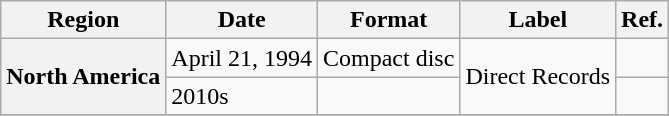<table class="wikitable plainrowheaders">
<tr>
<th scope="col">Region</th>
<th scope="col">Date</th>
<th scope="col">Format</th>
<th scope="col">Label</th>
<th scope="col">Ref.</th>
</tr>
<tr>
<th scope="row" rowspan="2">North America</th>
<td>April 21, 1994</td>
<td>Compact disc</td>
<td rowspan="2">Direct Records</td>
<td></td>
</tr>
<tr>
<td>2010s</td>
<td></td>
<td></td>
</tr>
<tr>
</tr>
</table>
